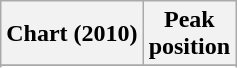<table class="wikitable sortable plainrowheaders" style="text-align:center">
<tr>
<th scope="col">Chart (2010)</th>
<th scope="col">Peak<br>position</th>
</tr>
<tr>
</tr>
<tr>
</tr>
<tr>
</tr>
</table>
